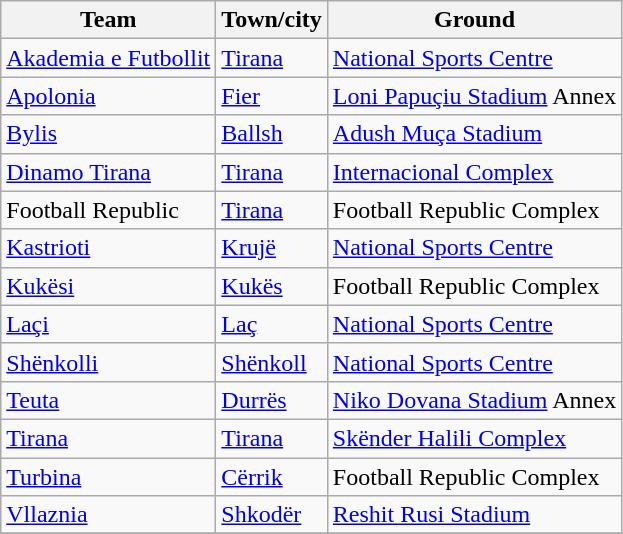<table class="wikitable sortable">
<tr>
<th>Team</th>
<th>Town/city</th>
<th>Ground</th>
</tr>
<tr>
<td><a href='#'>Akademia e Futbollit</a></td>
<td><a href='#'>Tirana</a></td>
<td><a href='#'>National Sports Centre</a></td>
</tr>
<tr>
<td><a href='#'>Apolonia</a></td>
<td><a href='#'>Fier</a></td>
<td><a href='#'>Loni Papuçiu Stadium</a> Annex</td>
</tr>
<tr>
<td><a href='#'>Bylis</a></td>
<td><a href='#'>Ballsh</a></td>
<td><a href='#'>Adush Muça Stadium</a></td>
</tr>
<tr>
<td><a href='#'>Dinamo Tirana</a></td>
<td><a href='#'>Tirana</a></td>
<td><a href='#'>Internacional Complex</a></td>
</tr>
<tr>
<td>Football Republic</td>
<td><a href='#'>Tirana</a></td>
<td>Football Republic Complex</td>
</tr>
<tr>
<td><a href='#'>Kastrioti</a></td>
<td><a href='#'>Krujë</a></td>
<td><a href='#'>National Sports Centre</a></td>
</tr>
<tr>
<td><a href='#'>Kukësi</a></td>
<td><a href='#'>Kukës</a></td>
<td>Football Republic Complex</td>
</tr>
<tr>
<td><a href='#'>Laçi</a></td>
<td><a href='#'>Laç</a></td>
<td><a href='#'>National Sports Centre</a></td>
</tr>
<tr>
<td><a href='#'>Shënkolli</a></td>
<td><a href='#'>Shënkoll</a></td>
<td><a href='#'>National Sports Centre</a></td>
</tr>
<tr>
<td><a href='#'>Teuta</a></td>
<td><a href='#'>Durrës</a></td>
<td><a href='#'>Niko Dovana Stadium</a> Annex</td>
</tr>
<tr>
<td><a href='#'>Tirana</a></td>
<td><a href='#'>Tirana</a></td>
<td><a href='#'>Skënder Halili Complex</a></td>
</tr>
<tr>
<td><a href='#'>Turbina</a></td>
<td><a href='#'>Cërrik</a></td>
<td>Football Republic Complex</td>
</tr>
<tr>
<td><a href='#'>Vllaznia</a></td>
<td><a href='#'>Shkodër</a></td>
<td><a href='#'>Reshit Rusi Stadium</a></td>
</tr>
<tr>
</tr>
</table>
